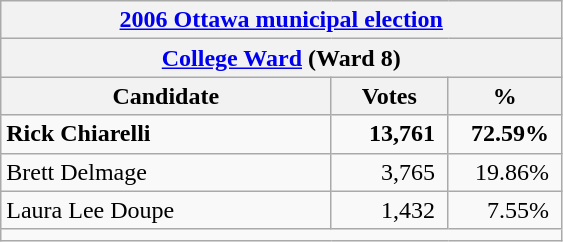<table class="wikitable collapsible" width=375>
<tr>
<th colspan=3><a href='#'>2006 Ottawa municipal election</a></th>
</tr>
<tr>
<th colspan="3"><a href='#'>College Ward</a> (Ward 8)</th>
</tr>
<tr>
<th width=220px>Candidate</th>
<th>Votes</th>
<th>%</th>
</tr>
<tr>
<td><strong>Rick Chiarelli</strong></td>
<td align=right style="padding-left:25px;padding-right:8px;"><strong>13,761</strong></td>
<td align=right style="padding-left:15px;padding-right:8px;"><strong>72.59%</strong></td>
</tr>
<tr>
<td>Brett Delmage</td>
<td align=right style="padding-left:25px;padding-right:8px;">3,765</td>
<td align=right style="padding-left:15px;padding-right:8px;">19.86%</td>
</tr>
<tr>
<td>Laura Lee Doupe</td>
<td align=right style="padding-left:25px;padding-right:8px;border-bottom:none;">1,432</td>
<td align=right style="padding-left:15px;padding-right:8px;border-bottom:none;">7.55%</td>
</tr>
<tr>
<td colspan=3 style="border-top:1px solid darkgray;"></td>
</tr>
</table>
